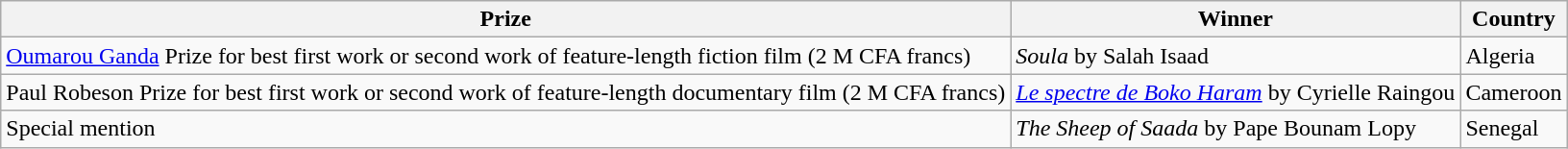<table class="wikitable">
<tr>
<th>Prize</th>
<th>Winner</th>
<th>Country</th>
</tr>
<tr>
<td><a href='#'>Oumarou Ganda</a> Prize for best first work or second work of feature-length fiction film (2 M CFA francs)</td>
<td><em>Soula</em> by Salah Isaad</td>
<td>Algeria</td>
</tr>
<tr>
<td>Paul Robeson Prize for best first work or second work of feature-length documentary film (2 M CFA francs)</td>
<td><em><a href='#'>Le spectre de Boko Haram</a></em> by Cyrielle Raingou</td>
<td>Cameroon</td>
</tr>
<tr>
<td>Special mention</td>
<td><em>The Sheep of Saada</em> by Pape Bounam Lopy</td>
<td>Senegal</td>
</tr>
</table>
